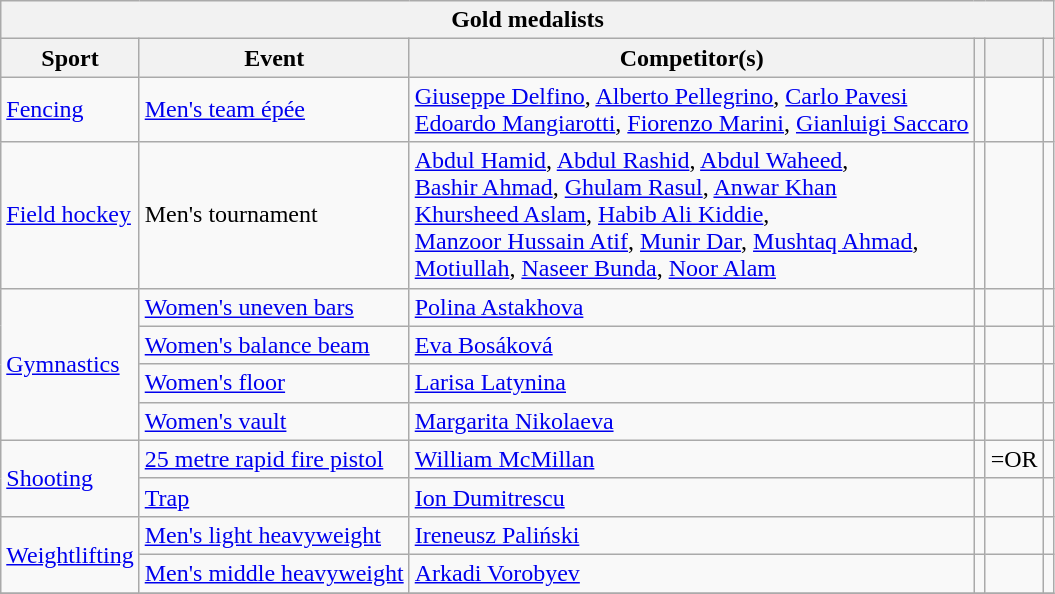<table class="wikitable">
<tr>
<th colspan="6">Gold medalists</th>
</tr>
<tr>
<th>Sport</th>
<th>Event</th>
<th>Competitor(s)</th>
<th></th>
<th></th>
<th></th>
</tr>
<tr>
<td><a href='#'>Fencing</a></td>
<td><a href='#'>Men's team épée</a></td>
<td><a href='#'>Giuseppe Delfino</a>, <a href='#'>Alberto Pellegrino</a>, <a href='#'>Carlo Pavesi</a><br><a href='#'>Edoardo Mangiarotti</a>, <a href='#'>Fiorenzo Marini</a>, <a href='#'>Gianluigi Saccaro</a></td>
<td></td>
<td></td>
<td></td>
</tr>
<tr>
<td><a href='#'>Field hockey</a></td>
<td>Men's tournament</td>
<td><a href='#'>Abdul Hamid</a>, <a href='#'>Abdul Rashid</a>, <a href='#'>Abdul Waheed</a>,<br><a href='#'>Bashir Ahmad</a>, <a href='#'>Ghulam Rasul</a>, <a href='#'>Anwar Khan</a><br><a href='#'>Khursheed Aslam</a>, <a href='#'>Habib Ali Kiddie</a>,<br> <a href='#'>Manzoor Hussain Atif</a>, <a href='#'>Munir Dar</a>, <a href='#'>Mushtaq Ahmad</a>,<br> <a href='#'>Motiullah</a>, <a href='#'>Naseer Bunda</a>, <a href='#'>Noor Alam</a></td>
<td></td>
<td></td>
<td></td>
</tr>
<tr>
<td rowspan="4"><a href='#'>Gymnastics</a></td>
<td><a href='#'>Women's uneven bars</a></td>
<td><a href='#'>Polina Astakhova</a></td>
<td></td>
<td></td>
<td></td>
</tr>
<tr>
<td><a href='#'>Women's balance beam</a></td>
<td><a href='#'>Eva Bosáková</a></td>
<td></td>
<td></td>
<td></td>
</tr>
<tr>
<td><a href='#'>Women's floor</a></td>
<td><a href='#'>Larisa Latynina</a></td>
<td></td>
<td></td>
<td></td>
</tr>
<tr>
<td><a href='#'>Women's vault</a></td>
<td><a href='#'>Margarita Nikolaeva</a></td>
<td></td>
<td></td>
<td></td>
</tr>
<tr>
<td rowspan="2"><a href='#'>Shooting</a></td>
<td><a href='#'>25 metre rapid fire pistol</a></td>
<td><a href='#'>William McMillan</a></td>
<td></td>
<td>=OR</td>
<td></td>
</tr>
<tr>
<td><a href='#'>Trap</a></td>
<td><a href='#'>Ion Dumitrescu</a></td>
<td></td>
<td></td>
<td></td>
</tr>
<tr>
<td rowspan="2"><a href='#'>Weightlifting</a></td>
<td><a href='#'>Men's light heavyweight</a></td>
<td><a href='#'>Ireneusz Paliński</a></td>
<td></td>
<td></td>
<td></td>
</tr>
<tr>
<td><a href='#'>Men's middle heavyweight</a></td>
<td><a href='#'>Arkadi Vorobyev</a></td>
<td></td>
<td></td>
<td></td>
</tr>
<tr>
</tr>
</table>
